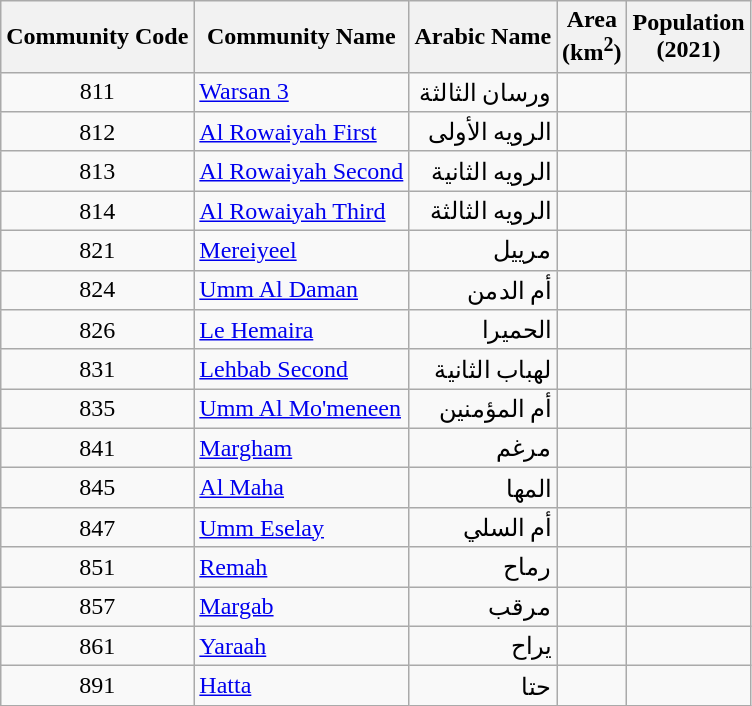<table class="wikitable sortable">
<tr>
<th>Community Code<br></th>
<th>Community Name<br></th>
<th>Arabic Name<br></th>
<th>Area<br>(km<sup>2</sup>)</th>
<th>Population<br>(2021)</th>
</tr>
<tr>
<td align="center">811</td>
<td><a href='#'>Warsan 3</a></td>
<td align="right">ورسان الثالثة</td>
<td align="right"></td>
<td align="right"></td>
</tr>
<tr>
<td align="center">812</td>
<td><a href='#'>Al Rowaiyah First</a></td>
<td align="right">الرويه الأولى</td>
<td align="right"></td>
<td align="right"></td>
</tr>
<tr>
<td align="center">813</td>
<td><a href='#'>Al Rowaiyah Second</a></td>
<td align="right">الرويه الثانية</td>
<td align="right"></td>
<td align="right"></td>
</tr>
<tr>
<td align="center">814</td>
<td><a href='#'>Al Rowaiyah Third</a></td>
<td align="right">الرويه الثالثة</td>
<td align="right"></td>
<td align="right"></td>
</tr>
<tr>
<td align="center">821</td>
<td><a href='#'>Mereiyeel</a></td>
<td align="right">مرييل</td>
<td align="right"></td>
<td align="right"></td>
</tr>
<tr>
<td align="center">824</td>
<td><a href='#'>Umm Al Daman</a></td>
<td align="right">أم الدمن</td>
<td align="right"></td>
<td align="right"></td>
</tr>
<tr>
<td align="center">826</td>
<td><a href='#'>Le Hemaira</a></td>
<td align="right">الحميرا</td>
<td align="right"></td>
<td align="right"></td>
</tr>
<tr>
<td align="center">831</td>
<td><a href='#'>Lehbab Second</a></td>
<td align="right">لهباب الثانية</td>
<td align="right"></td>
<td align="right"></td>
</tr>
<tr>
<td align="center">835</td>
<td><a href='#'>Umm Al Mo'meneen</a></td>
<td align="right">أم المؤمنين</td>
<td align="right"></td>
<td align="right"></td>
</tr>
<tr>
<td align="center">841</td>
<td><a href='#'>Margham</a></td>
<td align="right">مرغم</td>
<td align="right"></td>
<td align="right"></td>
</tr>
<tr>
<td align="center">845</td>
<td><a href='#'>Al Maha</a></td>
<td align="right">المها</td>
<td align="right"></td>
<td align="right"></td>
</tr>
<tr>
<td align="center">847</td>
<td><a href='#'>Umm Eselay</a></td>
<td align="right">أم السلي</td>
<td align="right"></td>
<td align="right"></td>
</tr>
<tr>
<td align="center">851</td>
<td><a href='#'>Remah</a></td>
<td align="right">رماح</td>
<td align="right"></td>
<td align="right"></td>
</tr>
<tr>
<td align="center">857</td>
<td><a href='#'>Margab</a></td>
<td align="right">مرقب</td>
<td align="right"></td>
<td align="right"></td>
</tr>
<tr>
<td align="center">861</td>
<td><a href='#'>Yaraah</a></td>
<td align="right">يراح</td>
<td align="right"></td>
<td align="right"></td>
</tr>
<tr>
<td align="center">891</td>
<td><a href='#'>Hatta</a></td>
<td align="right">حتا</td>
<td align="right"></td>
<td align="right"></td>
</tr>
</table>
